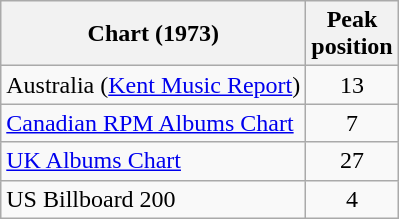<table class="wikitable sortable" style="text-align:center">
<tr>
<th>Chart (1973)</th>
<th>Peak<br>position</th>
</tr>
<tr>
<td>Australia (<a href='#'>Kent Music Report</a>)</td>
<td style="text-align:center;">13</td>
</tr>
<tr>
<td align="left"><a href='#'>Canadian RPM Albums Chart</a></td>
<td>7</td>
</tr>
<tr>
<td align="left"><a href='#'>UK Albums Chart</a></td>
<td>27</td>
</tr>
<tr>
<td align="left">US Billboard 200</td>
<td>4</td>
</tr>
</table>
